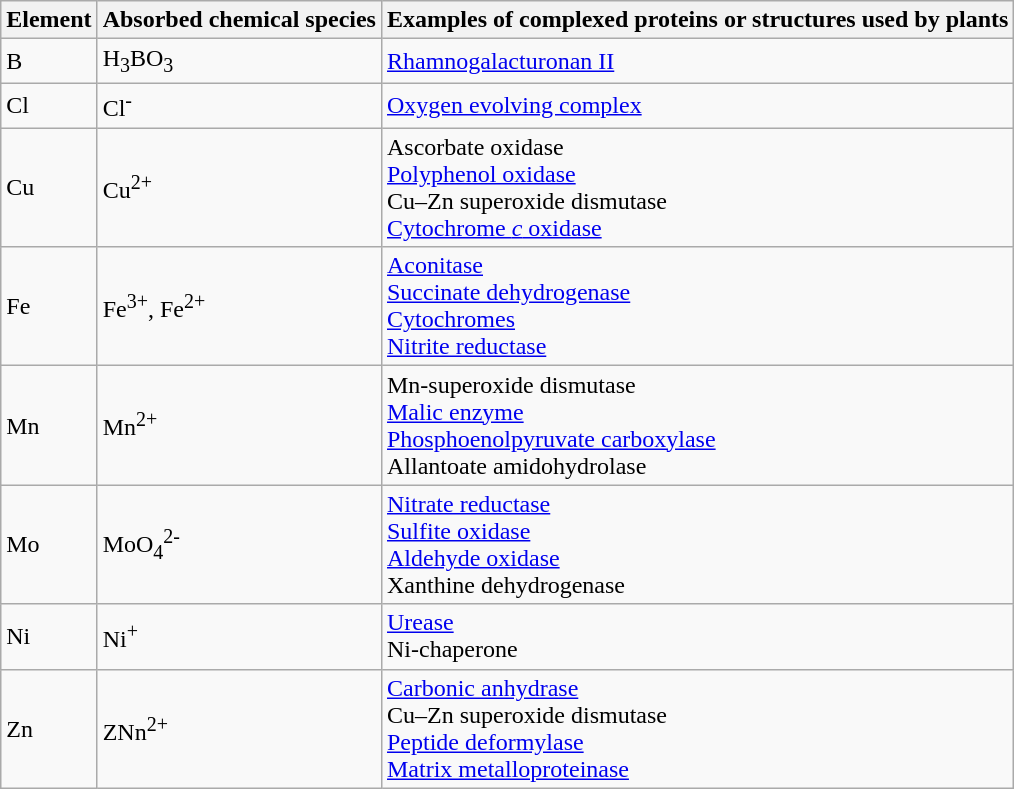<table class="wikitable">
<tr>
<th>Element</th>
<th>Absorbed chemical species</th>
<th>Examples of complexed proteins or structures used by plants</th>
</tr>
<tr>
<td>B</td>
<td>H<sub>3</sub>BO<sub>3</sub></td>
<td><a href='#'>Rhamnogalacturonan II</a></td>
</tr>
<tr>
<td>Cl</td>
<td>Cl<sup>-</sup></td>
<td><a href='#'>Oxygen evolving complex</a></td>
</tr>
<tr>
<td>Cu</td>
<td>Cu<sup>2+</sup></td>
<td>Ascorbate oxidase<br><a href='#'>Polyphenol oxidase</a><br>Cu–Zn superoxide dismutase<br><a href='#'>Cytochrome <em>c</em> oxidase</a></td>
</tr>
<tr>
<td>Fe</td>
<td>Fe<sup>3+</sup>, Fe<sup>2+</sup></td>
<td><a href='#'>Aconitase</a><br><a href='#'>Succinate dehydrogenase</a><br><a href='#'>Cytochromes</a><br><a href='#'>Nitrite reductase</a></td>
</tr>
<tr>
<td>Mn</td>
<td>Mn<sup>2+</sup></td>
<td>Mn-superoxide dismutase<br><a href='#'>Malic enzyme</a><br><a href='#'>Phosphoenolpyruvate carboxylase</a><br>Allantoate amidohydrolase</td>
</tr>
<tr>
<td>Mo</td>
<td>MoO<sub>4</sub><sup>2-</sup></td>
<td><a href='#'>Nitrate reductase</a><br><a href='#'>Sulfite oxidase</a><br><a href='#'>Aldehyde oxidase</a><br>Xanthine dehydrogenase</td>
</tr>
<tr>
<td>Ni</td>
<td>Ni<sup>+</sup></td>
<td><a href='#'>Urease</a><br>Ni-chaperone</td>
</tr>
<tr>
<td>Zn</td>
<td>ZNn<sup>2+</sup></td>
<td><a href='#'>Carbonic anhydrase</a><br>Cu–Zn superoxide dismutase<br><a href='#'>Peptide deformylase</a><br><a href='#'>Matrix metalloproteinase</a></td>
</tr>
</table>
